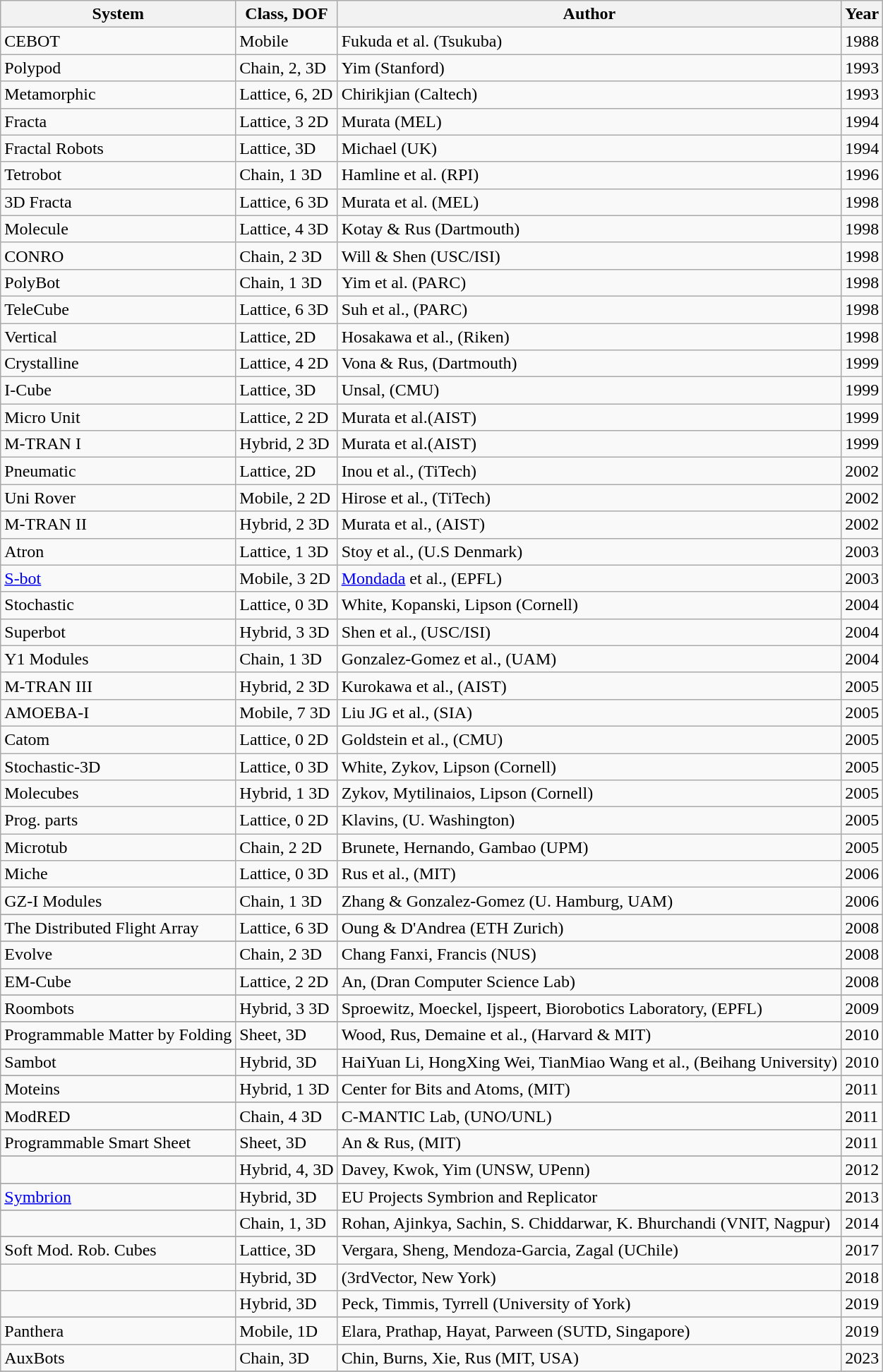<table class="wikitable">
<tr>
<th>System</th>
<th>Class, DOF</th>
<th>Author</th>
<th>Year</th>
</tr>
<tr>
<td>CEBOT</td>
<td>Mobile</td>
<td>Fukuda et al.	(Tsukuba)</td>
<td>1988</td>
</tr>
<tr>
<td>Polypod</td>
<td>Chain, 2, 3D</td>
<td>Yim (Stanford)</td>
<td>1993</td>
</tr>
<tr>
<td>Metamorphic</td>
<td>Lattice, 6, 2D</td>
<td>Chirikjian (Caltech)</td>
<td>1993</td>
</tr>
<tr>
<td>Fracta</td>
<td>Lattice, 3 2D</td>
<td>Murata (MEL)</td>
<td>1994</td>
</tr>
<tr>
<td>Fractal Robots</td>
<td>Lattice, 3D</td>
<td>Michael (UK) </td>
<td>1994</td>
</tr>
<tr>
<td>Tetrobot</td>
<td>Chain, 1 3D</td>
<td>Hamline et al. (RPI)</td>
<td>1996</td>
</tr>
<tr>
<td>3D Fracta</td>
<td>Lattice, 6 3D</td>
<td>Murata et al. (MEL)</td>
<td>1998</td>
</tr>
<tr>
<td>Molecule</td>
<td>Lattice, 4 3D</td>
<td>Kotay & Rus (Dartmouth)</td>
<td>1998</td>
</tr>
<tr>
<td>CONRO</td>
<td>Chain, 2 3D</td>
<td>Will & Shen (USC/ISI)</td>
<td>1998</td>
</tr>
<tr>
<td>PolyBot</td>
<td>Chain, 1 3D</td>
<td>Yim et al. (PARC)</td>
<td>1998</td>
</tr>
<tr>
<td>TeleCube</td>
<td>Lattice, 6 3D</td>
<td>Suh et al., (PARC)</td>
<td>1998</td>
</tr>
<tr>
<td>Vertical</td>
<td>Lattice, 2D</td>
<td>Hosakawa et al., (Riken)</td>
<td>1998</td>
</tr>
<tr>
<td>Crystalline</td>
<td>Lattice, 4 2D</td>
<td>Vona & Rus, (Dartmouth)</td>
<td>1999</td>
</tr>
<tr>
<td>I-Cube</td>
<td>Lattice, 3D</td>
<td>Unsal, (CMU)</td>
<td>1999</td>
</tr>
<tr>
<td>Micro Unit</td>
<td>Lattice, 2 2D</td>
<td>Murata et al.(AIST)</td>
<td>1999</td>
</tr>
<tr>
<td>M-TRAN I</td>
<td>Hybrid, 2 3D</td>
<td>Murata et al.(AIST)</td>
<td>1999</td>
</tr>
<tr>
<td>Pneumatic</td>
<td>Lattice, 2D</td>
<td>Inou et al., (TiTech)</td>
<td>2002</td>
</tr>
<tr>
<td>Uni Rover</td>
<td>Mobile, 2 2D</td>
<td>Hirose et al., (TiTech)</td>
<td>2002</td>
</tr>
<tr>
<td>M-TRAN II</td>
<td>Hybrid, 2 3D</td>
<td>Murata et al., (AIST)</td>
<td>2002</td>
</tr>
<tr>
<td>Atron</td>
<td>Lattice, 1 3D</td>
<td>Stoy et al., (U.S Denmark)</td>
<td>2003</td>
</tr>
<tr>
<td><a href='#'>S-bot</a></td>
<td>Mobile, 3 2D</td>
<td><a href='#'>Mondada</a> et al., (EPFL)</td>
<td>2003</td>
</tr>
<tr>
<td>Stochastic</td>
<td>Lattice, 0 3D</td>
<td>White, Kopanski, Lipson (Cornell)</td>
<td>2004</td>
</tr>
<tr>
<td>Superbot</td>
<td>Hybrid, 3 3D</td>
<td>Shen et al., (USC/ISI)</td>
<td>2004</td>
</tr>
<tr>
<td>Y1 Modules</td>
<td>Chain, 1 3D</td>
<td>Gonzalez-Gomez et al., (UAM)</td>
<td>2004</td>
</tr>
<tr>
<td>M-TRAN III</td>
<td>Hybrid, 2 3D</td>
<td>Kurokawa et al., (AIST)</td>
<td>2005</td>
</tr>
<tr>
<td>AMOEBA-I</td>
<td>Mobile, 7 3D</td>
<td>Liu JG et al., (SIA)</td>
<td>2005</td>
</tr>
<tr>
<td>Catom</td>
<td>Lattice, 0 2D</td>
<td>Goldstein et al., (CMU)</td>
<td>2005</td>
</tr>
<tr>
<td>Stochastic-3D</td>
<td>Lattice, 0 3D</td>
<td>White, Zykov, Lipson (Cornell)</td>
<td>2005</td>
</tr>
<tr>
<td>Molecubes</td>
<td>Hybrid, 1 3D</td>
<td>Zykov, Mytilinaios, Lipson (Cornell)</td>
<td>2005</td>
</tr>
<tr>
<td>Prog. parts</td>
<td>Lattice, 0 2D</td>
<td>Klavins, (U. Washington)</td>
<td>2005</td>
</tr>
<tr>
<td>Microtub </td>
<td>Chain, 2 2D</td>
<td>Brunete, Hernando, Gambao (UPM)</td>
<td>2005</td>
</tr>
<tr>
<td>Miche</td>
<td>Lattice, 0 3D</td>
<td>Rus et al., (MIT)</td>
<td>2006</td>
</tr>
<tr>
<td>GZ-I Modules</td>
<td>Chain, 1 3D</td>
<td>Zhang & Gonzalez-Gomez (U. Hamburg, UAM)</td>
<td>2006</td>
</tr>
<tr>
</tr>
<tr>
<td>The Distributed Flight Array</td>
<td>Lattice, 6 3D</td>
<td>Oung & D'Andrea (ETH Zurich)</td>
<td>2008</td>
</tr>
<tr>
</tr>
<tr>
<td>Evolve</td>
<td>Chain, 2 3D</td>
<td>Chang Fanxi, Francis (NUS)</td>
<td>2008</td>
</tr>
<tr>
</tr>
<tr>
<td>EM-Cube</td>
<td>Lattice, 2 2D</td>
<td>An, (Dran Computer Science Lab)</td>
<td>2008</td>
</tr>
<tr>
</tr>
<tr>
<td>Roombots</td>
<td>Hybrid, 3 3D</td>
<td>Sproewitz, Moeckel, Ijspeert, Biorobotics Laboratory, (EPFL)</td>
<td>2009</td>
</tr>
<tr>
</tr>
<tr>
<td>Programmable Matter by Folding</td>
<td>Sheet, 3D</td>
<td>Wood, Rus, Demaine et al., (Harvard & MIT)</td>
<td>2010</td>
</tr>
<tr>
</tr>
<tr>
<td>Sambot</td>
<td>Hybrid, 3D</td>
<td>HaiYuan Li, HongXing Wei, TianMiao Wang et al., (Beihang University)</td>
<td>2010</td>
</tr>
<tr>
</tr>
<tr>
<td>Moteins</td>
<td>Hybrid, 1 3D</td>
<td>Center for Bits and Atoms, (MIT)</td>
<td>2011</td>
</tr>
<tr>
</tr>
<tr>
<td>ModRED</td>
<td>Chain, 4 3D</td>
<td>C-MANTIC Lab, (UNO/UNL)</td>
<td>2011</td>
</tr>
<tr>
</tr>
<tr>
<td>Programmable Smart Sheet</td>
<td>Sheet, 3D</td>
<td>An & Rus, (MIT)</td>
<td>2011</td>
</tr>
<tr>
</tr>
<tr>
<td></td>
<td>Hybrid, 4, 3D</td>
<td>Davey, Kwok, Yim (UNSW, UPenn)</td>
<td>2012</td>
</tr>
<tr>
</tr>
<tr>
<td><a href='#'>Symbrion</a></td>
<td>Hybrid, 3D</td>
<td>EU Projects Symbrion and Replicator</td>
<td>2013</td>
</tr>
<tr>
</tr>
<tr>
<td></td>
<td>Chain, 1, 3D</td>
<td>Rohan, Ajinkya, Sachin, S. Chiddarwar, K. Bhurchandi (VNIT, Nagpur)</td>
<td>2014</td>
</tr>
<tr>
</tr>
<tr>
<td>Soft Mod. Rob. Cubes</td>
<td>Lattice, 3D</td>
<td>Vergara, Sheng, Mendoza-Garcia, Zagal (UChile)</td>
<td>2017</td>
</tr>
<tr>
<td></td>
<td>Hybrid, 3D</td>
<td> (3rdVector, New York)</td>
<td>2018</td>
</tr>
<tr>
<td></td>
<td>Hybrid, 3D</td>
<td>Peck, Timmis, Tyrrell (University of York)</td>
<td>2019</td>
</tr>
<tr>
</tr>
<tr>
<td>Panthera </td>
<td>Mobile, 1D</td>
<td>Elara, Prathap, Hayat, Parween (SUTD, Singapore)</td>
<td>2019</td>
</tr>
<tr>
<td>AuxBots </td>
<td>Chain, 3D</td>
<td>Chin, Burns, Xie, Rus (MIT, USA)</td>
<td>2023</td>
</tr>
<tr>
</tr>
</table>
